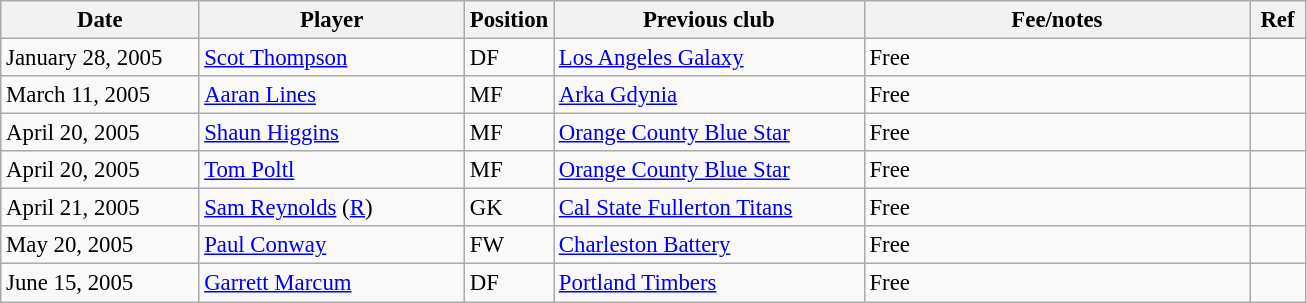<table class="wikitable" style="font-size:95%;">
<tr>
<th width=125px>Date</th>
<th width=170px>Player</th>
<th width=50px>Position</th>
<th width=200px>Previous club</th>
<th width=250px>Fee/notes</th>
<th width=30px>Ref</th>
</tr>
<tr>
<td>January 28, 2005</td>
<td> <a href='#'>Scot Thompson</a></td>
<td>DF</td>
<td> <a href='#'>Los Angeles Galaxy</a></td>
<td>Free</td>
<td></td>
</tr>
<tr>
<td>March 11, 2005</td>
<td> <a href='#'>Aaran Lines</a></td>
<td>MF</td>
<td> <a href='#'>Arka Gdynia</a></td>
<td>Free</td>
<td></td>
</tr>
<tr>
<td>April 20, 2005</td>
<td> <a href='#'>Shaun Higgins</a></td>
<td>MF</td>
<td> <a href='#'>Orange County Blue Star</a></td>
<td>Free</td>
<td></td>
</tr>
<tr>
<td>April 20, 2005</td>
<td> <a href='#'>Tom Poltl</a></td>
<td>MF</td>
<td> <a href='#'>Orange County Blue Star</a></td>
<td>Free</td>
<td></td>
</tr>
<tr>
<td>April 21, 2005</td>
<td> <a href='#'>Sam Reynolds</a> (<a href='#'>R</a>)</td>
<td>GK</td>
<td> <a href='#'>Cal State Fullerton Titans</a></td>
<td>Free</td>
<td></td>
</tr>
<tr>
<td>May 20, 2005</td>
<td> <a href='#'>Paul Conway</a></td>
<td>FW</td>
<td> <a href='#'>Charleston Battery</a></td>
<td>Free</td>
<td></td>
</tr>
<tr>
<td>June 15, 2005</td>
<td> <a href='#'>Garrett Marcum</a></td>
<td>DF</td>
<td> <a href='#'>Portland Timbers</a></td>
<td>Free</td>
<td></td>
</tr>
</table>
